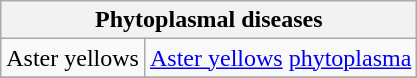<table class="wikitable" style="clear">
<tr>
<th colspan=2><strong>Phytoplasmal diseases</strong><br></th>
</tr>
<tr>
<td>Aster yellows</td>
<td><a href='#'>Aster yellows</a> <a href='#'>phytoplasma</a></td>
</tr>
<tr>
</tr>
</table>
